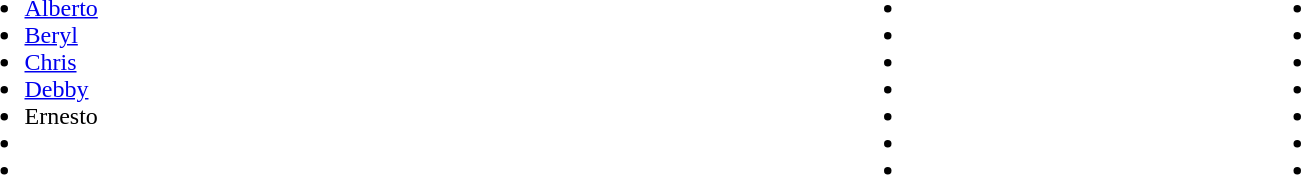<table width="90%">
<tr>
<td><br><ul><li><a href='#'>Alberto</a></li><li><a href='#'>Beryl</a></li><li><a href='#'>Chris</a></li><li><a href='#'>Debby</a></li><li>Ernesto</li><li></li><li></li></ul></td>
<td><br><ul><li></li><li></li><li></li><li></li><li></li><li></li><li></li></ul></td>
<td><br><ul><li></li><li></li><li></li><li></li><li></li><li></li><li></li></ul></td>
</tr>
</table>
